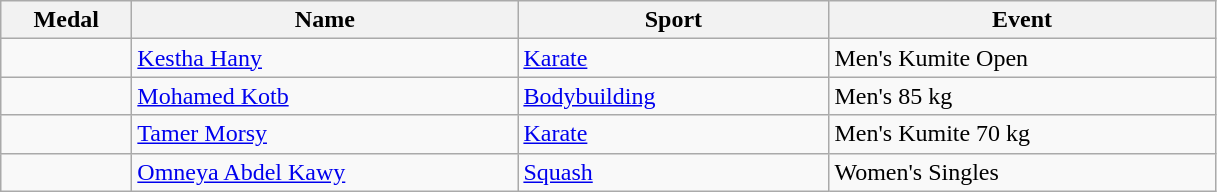<table class="wikitable" style="font-size:100%">
<tr>
<th width="80">Medal</th>
<th width="250">Name</th>
<th width="200">Sport</th>
<th width="250">Event</th>
</tr>
<tr>
<td></td>
<td><a href='#'>Kestha Hany</a></td>
<td><a href='#'>Karate</a></td>
<td>Men's Kumite Open</td>
</tr>
<tr>
<td></td>
<td><a href='#'>Mohamed Kotb</a></td>
<td><a href='#'>Bodybuilding</a></td>
<td>Men's 85 kg</td>
</tr>
<tr>
<td></td>
<td><a href='#'>Tamer Morsy</a></td>
<td><a href='#'>Karate</a></td>
<td>Men's Kumite 70 kg</td>
</tr>
<tr>
<td></td>
<td><a href='#'>Omneya Abdel Kawy</a></td>
<td><a href='#'>Squash</a></td>
<td>Women's Singles</td>
</tr>
</table>
